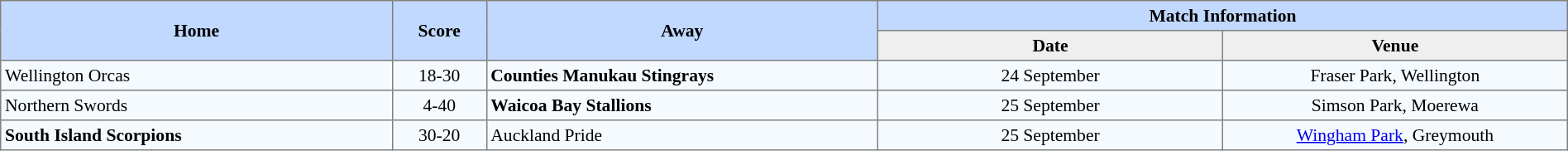<table border=1 style="border-collapse:collapse; font-size:90%; text-align:center;" cellpadding=3 cellspacing=0 width=100%>
<tr bgcolor=#C1D8FF>
<th rowspan=2 width=25%>Home</th>
<th rowspan=2 width=6%>Score</th>
<th rowspan=2 width=25%>Away</th>
<th colspan=6>Match Information</th>
</tr>
<tr bgcolor=#EFEFEF>
<th width=22%>Date</th>
<th width=22%>Venue</th>
</tr>
<tr bgcolor=#F5FAFF>
<td align=left>Wellington Orcas</td>
<td>18-30</td>
<td align=left><strong>Counties Manukau Stingrays</strong></td>
<td>24 September</td>
<td>Fraser Park, Wellington</td>
</tr>
<tr bgcolor=#F5FAFF>
<td align=left>Northern Swords</td>
<td>4-40</td>
<td align=left><strong>Waicoa Bay Stallions</strong></td>
<td>25 September</td>
<td>Simson Park, Moerewa</td>
</tr>
<tr bgcolor=#F5FAFF>
<td align=left><strong>South Island Scorpions</strong></td>
<td>30-20</td>
<td align=left>Auckland Pride</td>
<td>25 September</td>
<td><a href='#'>Wingham Park</a>, Greymouth</td>
</tr>
</table>
